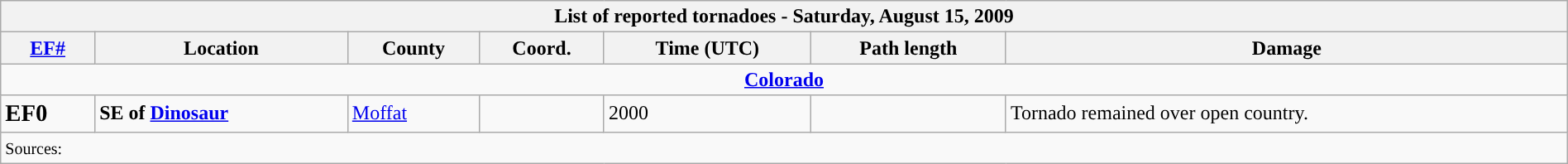<table class="wikitable collapsible" style="width:100%;">
<tr>
<th colspan="7">List of reported tornadoes - Saturday, August 15, 2009</th>
</tr>
<tr>
<th><a href='#'>EF#</a></th>
<th>Location</th>
<th>County</th>
<th>Coord.</th>
<th>Time (UTC)</th>
<th>Path length</th>
<th>Damage</th>
</tr>
<tr>
<td colspan="7" style="text-align:center;"><strong><a href='#'>Colorado</a></strong></td>
</tr>
<tr>
<td><big><strong>EF0</strong></big></td>
<td><strong>SE of <a href='#'>Dinosaur</a></strong></td>
<td><a href='#'>Moffat</a></td>
<td></td>
<td>2000</td>
<td></td>
<td>Tornado remained over open country.</td>
</tr>
<tr>
<td colspan="7"><small>Sources: </small></td>
</tr>
</table>
